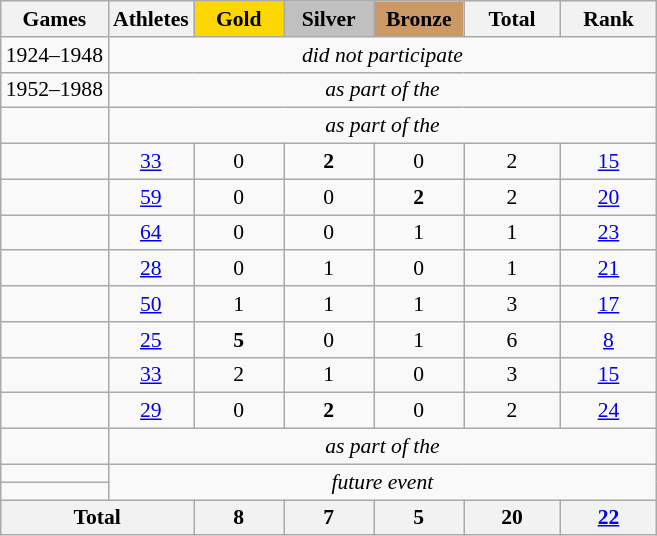<table class="wikitable" style="text-align:center; font-size:90%;">
<tr>
<th>Games</th>
<th>Athletes</th>
<td style="background:gold; width:3.7em; font-weight:bold;">Gold</td>
<td style="background:silver; width:3.7em; font-weight:bold;">Silver</td>
<td style="background:#cc9966; width:3.7em; font-weight:bold;">Bronze</td>
<th style="width:4em; font-weight:bold;">Total</th>
<th style="width:4em; font-weight:bold;">Rank</th>
</tr>
<tr>
<td align=left>1924–1948</td>
<td colspan=6><em>did not participate</em></td>
</tr>
<tr>
<td align=left>1952–1988</td>
<td colspan=6><em>as part of the </em></td>
</tr>
<tr>
<td align=left></td>
<td colspan=6><em>as part of the </em></td>
</tr>
<tr>
<td align=left></td>
<td><a href='#'>33</a></td>
<td>0</td>
<td><strong>2</strong></td>
<td>0</td>
<td>2</td>
<td><a href='#'>15</a></td>
</tr>
<tr>
<td align=left></td>
<td><a href='#'>59</a></td>
<td>0</td>
<td>0</td>
<td><strong>2</strong></td>
<td>2</td>
<td><a href='#'>20</a></td>
</tr>
<tr>
<td align=left></td>
<td><a href='#'>64</a></td>
<td>0</td>
<td>0</td>
<td>1</td>
<td>1</td>
<td><a href='#'>23</a></td>
</tr>
<tr>
<td align=left></td>
<td><a href='#'>28</a></td>
<td>0</td>
<td>1</td>
<td>0</td>
<td>1</td>
<td><a href='#'>21</a></td>
</tr>
<tr>
<td align=left></td>
<td><a href='#'>50</a></td>
<td>1</td>
<td>1</td>
<td>1</td>
<td>3</td>
<td><a href='#'>17</a></td>
</tr>
<tr>
<td align=left></td>
<td><a href='#'>25</a></td>
<td><strong>5</strong></td>
<td>0</td>
<td>1</td>
<td>6</td>
<td><a href='#'>8</a></td>
</tr>
<tr>
<td align=left></td>
<td><a href='#'>33</a></td>
<td>2</td>
<td>1</td>
<td>0</td>
<td>3</td>
<td><a href='#'>15</a></td>
</tr>
<tr>
<td align=left></td>
<td><a href='#'>29</a></td>
<td>0</td>
<td><strong>2</strong></td>
<td>0</td>
<td>2</td>
<td><a href='#'>24</a></td>
</tr>
<tr>
<td align=left></td>
<td colspan=6><em>as part of the </em></td>
</tr>
<tr>
<td align=left></td>
<td colspan=6 rowspan=2><em>future event</em></td>
</tr>
<tr>
<td align=left></td>
</tr>
<tr>
<th colspan=2>Total</th>
<th>8</th>
<th>7</th>
<th>5</th>
<th>20</th>
<th><a href='#'>22</a></th>
</tr>
</table>
